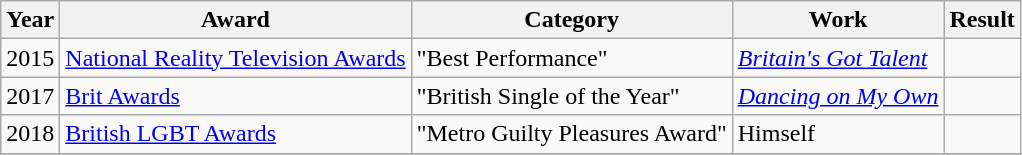<table class="wikitable">
<tr>
<th>Year</th>
<th>Award</th>
<th>Category</th>
<th>Work</th>
<th>Result</th>
</tr>
<tr>
<td>2015</td>
<td><a href='#'>National Reality Television Awards</a></td>
<td>"Best Performance"</td>
<td><em><a href='#'>Britain's Got Talent</a></em></td>
<td></td>
</tr>
<tr>
<td>2017</td>
<td><a href='#'>Brit Awards</a></td>
<td>"British Single of the Year"</td>
<td><em><a href='#'>Dancing on My Own</a></em></td>
<td></td>
</tr>
<tr>
<td>2018</td>
<td><a href='#'>British LGBT Awards</a></td>
<td>"Metro Guilty Pleasures Award"</td>
<td>Himself</td>
<td></td>
</tr>
<tr>
</tr>
</table>
